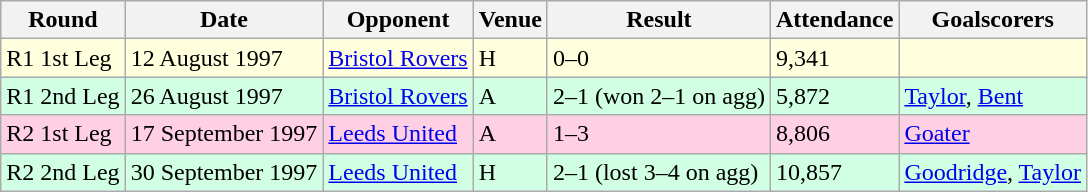<table class="wikitable">
<tr>
<th>Round</th>
<th>Date</th>
<th>Opponent</th>
<th>Venue</th>
<th>Result</th>
<th>Attendance</th>
<th>Goalscorers</th>
</tr>
<tr style="background:#ffd;">
<td>R1 1st Leg</td>
<td>12 August 1997</td>
<td><a href='#'>Bristol Rovers</a></td>
<td>H</td>
<td>0–0</td>
<td>9,341</td>
<td></td>
</tr>
<tr style="background:#d0ffe3;">
<td>R1 2nd Leg</td>
<td>26 August 1997</td>
<td><a href='#'>Bristol Rovers</a></td>
<td>A</td>
<td>2–1 (won 2–1 on agg)</td>
<td>5,872</td>
<td><a href='#'>Taylor</a>, <a href='#'>Bent</a></td>
</tr>
<tr style="background:#ffd0e3;">
<td>R2 1st Leg</td>
<td>17 September 1997</td>
<td><a href='#'>Leeds United</a></td>
<td>A</td>
<td>1–3</td>
<td>8,806</td>
<td><a href='#'>Goater</a></td>
</tr>
<tr style="background:#d0ffe3;">
<td>R2 2nd Leg</td>
<td>30 September 1997</td>
<td><a href='#'>Leeds United</a></td>
<td>H</td>
<td>2–1 (lost 3–4 on agg)</td>
<td>10,857</td>
<td><a href='#'>Goodridge</a>, <a href='#'>Taylor</a></td>
</tr>
</table>
